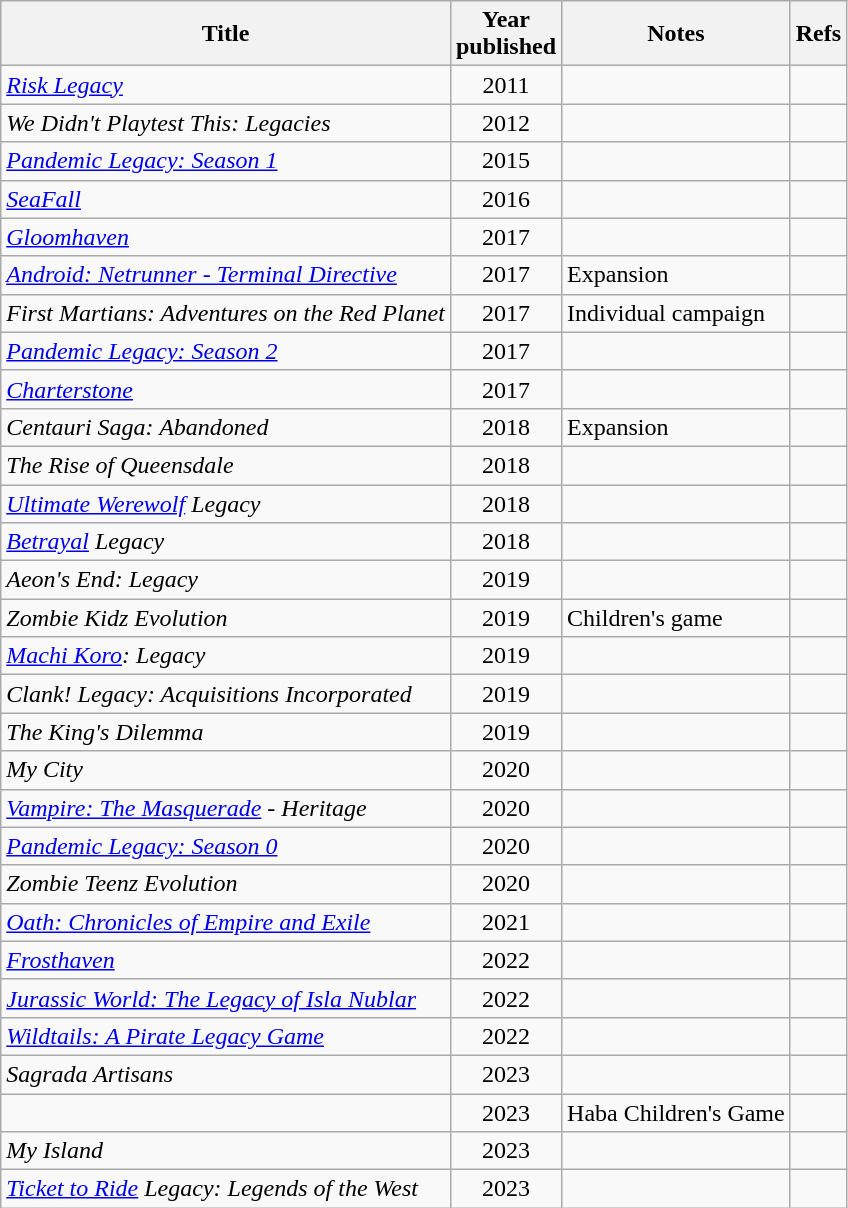<table class="wikitable sortable">
<tr>
<th scope=row>Title</th>
<th scope=row>Year<br>published</th>
<th scope=row class="unsortable">Notes</th>
<th scope=row class="unsortable">Refs</th>
</tr>
<tr>
<td><em><a href='#'>Risk Legacy</a></em></td>
<td style="text-align: center;">2011</td>
<td></td>
<td style="text-align: center;"></td>
</tr>
<tr>
<td><em>We Didn't Playtest This: Legacies</em></td>
<td style="text-align: center;">2012</td>
<td></td>
<td style="text-align: center;"></td>
</tr>
<tr>
<td><em><a href='#'>Pandemic Legacy: Season 1</a></em></td>
<td style="text-align: center;">2015</td>
<td></td>
<td style="text-align: center;"></td>
</tr>
<tr>
<td><em><a href='#'>SeaFall</a></em></td>
<td style="text-align: center;">2016</td>
<td></td>
<td style="text-align: center;"></td>
</tr>
<tr>
<td><em><a href='#'>Gloomhaven</a></em></td>
<td style="text-align: center;">2017</td>
<td></td>
<td style="text-align: center;"></td>
</tr>
<tr>
<td><em><a href='#'>Android: Netrunner - Terminal Directive</a></em></td>
<td style="text-align: center;">2017</td>
<td>Expansion</td>
<td style="text-align: center;"></td>
</tr>
<tr>
<td><em>First Martians: Adventures on the Red Planet</em></td>
<td style="text-align: center;">2017</td>
<td>Individual campaign</td>
<td style="text-align: center;"></td>
</tr>
<tr>
<td><em><a href='#'>Pandemic Legacy: Season 2</a></em></td>
<td style="text-align: center;">2017</td>
<td></td>
<td style="text-align: center;"></td>
</tr>
<tr>
<td><em><a href='#'>Charterstone</a></em></td>
<td style="text-align: center;">2017</td>
<td></td>
<td style="text-align: center;"></td>
</tr>
<tr>
<td><em>Centauri Saga: Abandoned</em></td>
<td style="text-align: center;">2018</td>
<td>Expansion</td>
<td style="text-align: center;"></td>
</tr>
<tr>
<td><em>The Rise of Queensdale</em></td>
<td style="text-align: center;">2018</td>
<td></td>
<td style="text-align: center;"></td>
</tr>
<tr>
<td><em><a href='#'>Ultimate Werewolf</a> Legacy</em></td>
<td style="text-align: center;">2018</td>
<td></td>
<td style="text-align: center;"></td>
</tr>
<tr>
<td><em><a href='#'>Betrayal</a> Legacy</em></td>
<td style="text-align: center;">2018</td>
<td></td>
<td style="text-align: center;"></td>
</tr>
<tr>
<td><em>Aeon's End: Legacy</em></td>
<td style="text-align: center;">2019</td>
<td></td>
<td style="text-align: center;"></td>
</tr>
<tr>
<td><em>Zombie Kidz Evolution</em></td>
<td style="text-align: center;">2019</td>
<td>Children's game</td>
<td style="text-align: center;"></td>
</tr>
<tr>
<td><em><a href='#'>Machi Koro</a>: Legacy</em></td>
<td style="text-align: center;">2019</td>
<td></td>
<td style="text-align: center;"></td>
</tr>
<tr>
<td><em>Clank! Legacy: Acquisitions Incorporated</em></td>
<td style="text-align: center;">2019</td>
<td></td>
<td style="text-align: center;"></td>
</tr>
<tr>
<td><em>The King's Dilemma</em></td>
<td style="text-align: center;">2019</td>
<td></td>
<td style="text-align: center;"></td>
</tr>
<tr>
<td><em>My City</em></td>
<td style="text-align: center;">2020</td>
<td></td>
<td style="text-align: center;"></td>
</tr>
<tr>
<td><em><a href='#'>Vampire: The Masquerade</a> - Heritage</em></td>
<td style="text-align: center;">2020</td>
<td></td>
<td style="text-align: center;"></td>
</tr>
<tr>
<td><em><a href='#'>Pandemic Legacy: Season 0</a></em></td>
<td style="text-align: center;">2020</td>
<td></td>
<td style="text-align: center;"></td>
</tr>
<tr>
<td><em>Zombie Teenz Evolution</em></td>
<td style="text-align: center;">2020</td>
<td></td>
<td style="text-align: center;"></td>
</tr>
<tr>
<td><em><a href='#'>Oath: Chronicles of Empire and Exile</a></em></td>
<td style="text-align: center;">2021</td>
<td></td>
<td style="text-align: center;"></td>
</tr>
<tr>
<td><em><a href='#'>Frosthaven</a></em></td>
<td style="text-align: center;">2022</td>
<td></td>
<td style="text-align: center;"></td>
</tr>
<tr>
<td><em><a href='#'>Jurassic World: The Legacy of Isla Nublar</a></em></td>
<td style="text-align: center;">2022</td>
<td></td>
<td style="text-align: center;"></td>
</tr>
<tr>
<td><em><a href='#'>Wildtails: A Pirate Legacy Game</a></em></td>
<td style="text-align: center;">2022</td>
<td></td>
<td style="text-align: center;"></td>
</tr>
<tr>
<td><em>Sagrada Artisans</em></td>
<td style="text-align: center;">2023</td>
<td></td>
<td style="text-align: center;"></td>
</tr>
<tr>
<td><em></em></td>
<td style="text-align: center;">2023</td>
<td>Haba Children's Game</td>
<td></td>
</tr>
<tr>
<td><em>My Island</em></td>
<td style="text-align: center;">2023</td>
<td></td>
<td style="text-align: center;"></td>
</tr>
<tr>
<td><em><a href='#'>Ticket to Ride</a> Legacy: Legends of the West</em></td>
<td style="text-align: center;">2023</td>
<td></td>
<td style="text-align: center;"></td>
</tr>
</table>
